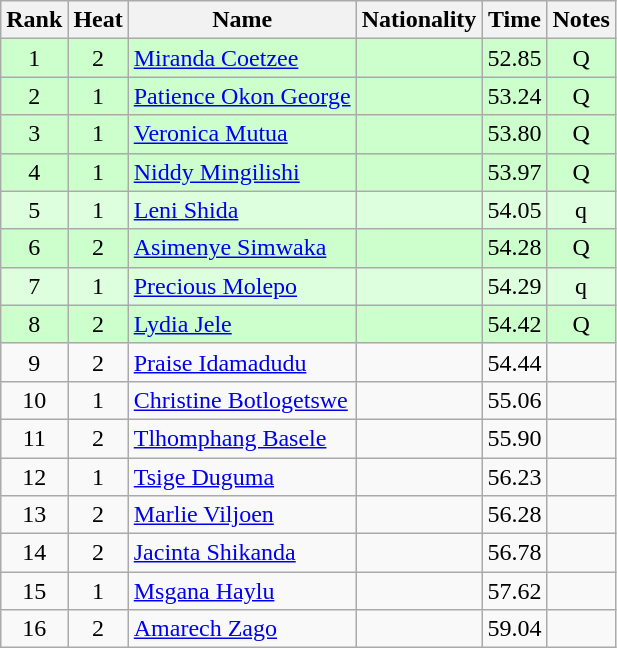<table class="wikitable sortable" style="text-align:center">
<tr>
<th>Rank</th>
<th>Heat</th>
<th>Name</th>
<th>Nationality</th>
<th>Time</th>
<th>Notes</th>
</tr>
<tr bgcolor=ccffcc>
<td>1</td>
<td>2</td>
<td align=left><a href='#'>Miranda Coetzee</a></td>
<td align=left></td>
<td>52.85</td>
<td>Q</td>
</tr>
<tr bgcolor=ccffcc>
<td>2</td>
<td>1</td>
<td align=left><a href='#'>Patience Okon George</a></td>
<td align=left></td>
<td>53.24</td>
<td>Q</td>
</tr>
<tr bgcolor=ccffcc>
<td>3</td>
<td>1</td>
<td align=left><a href='#'>Veronica Mutua</a></td>
<td align=left></td>
<td>53.80</td>
<td>Q</td>
</tr>
<tr bgcolor=ccffcc>
<td>4</td>
<td>1</td>
<td align=left><a href='#'>Niddy Mingilishi</a></td>
<td align=left></td>
<td>53.97</td>
<td>Q</td>
</tr>
<tr bgcolor=ddffdd>
<td>5</td>
<td>1</td>
<td align=left><a href='#'>Leni Shida</a></td>
<td align=left></td>
<td>54.05</td>
<td>q</td>
</tr>
<tr bgcolor=ccffcc>
<td>6</td>
<td>2</td>
<td align=left><a href='#'>Asimenye Simwaka</a></td>
<td align=left></td>
<td>54.28</td>
<td>Q</td>
</tr>
<tr bgcolor=ddffdd>
<td>7</td>
<td>1</td>
<td align=left><a href='#'>Precious Molepo</a></td>
<td align=left></td>
<td>54.29</td>
<td>q</td>
</tr>
<tr bgcolor=ccffcc>
<td>8</td>
<td>2</td>
<td align=left><a href='#'>Lydia Jele</a></td>
<td align=left></td>
<td>54.42</td>
<td>Q</td>
</tr>
<tr>
<td>9</td>
<td>2</td>
<td align=left><a href='#'>Praise Idamadudu</a></td>
<td align=left></td>
<td>54.44</td>
<td></td>
</tr>
<tr>
<td>10</td>
<td>1</td>
<td align=left><a href='#'>Christine Botlogetswe</a></td>
<td align=left></td>
<td>55.06</td>
<td></td>
</tr>
<tr>
<td>11</td>
<td>2</td>
<td align=left><a href='#'>Tlhomphang Basele</a></td>
<td align=left></td>
<td>55.90</td>
<td></td>
</tr>
<tr>
<td>12</td>
<td>1</td>
<td align=left><a href='#'>Tsige Duguma</a></td>
<td align=left></td>
<td>56.23</td>
<td></td>
</tr>
<tr>
<td>13</td>
<td>2</td>
<td align=left><a href='#'>Marlie Viljoen</a></td>
<td align=left></td>
<td>56.28</td>
<td></td>
</tr>
<tr>
<td>14</td>
<td>2</td>
<td align=left><a href='#'>Jacinta Shikanda</a></td>
<td align=left></td>
<td>56.78</td>
<td></td>
</tr>
<tr>
<td>15</td>
<td>1</td>
<td align=left><a href='#'>Msgana Haylu</a></td>
<td align=left></td>
<td>57.62</td>
<td></td>
</tr>
<tr>
<td>16</td>
<td>2</td>
<td align=left><a href='#'>Amarech Zago</a></td>
<td align=left></td>
<td>59.04</td>
<td></td>
</tr>
</table>
